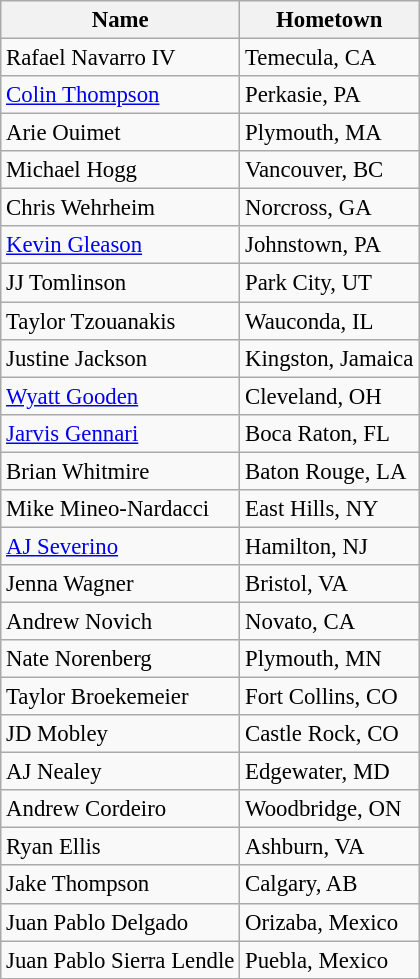<table class="wikitable sortable" style="font-size: 95%">
<tr>
<th>Name</th>
<th>Hometown</th>
</tr>
<tr>
<td>Rafael Navarro IV</td>
<td>Temecula, CA</td>
</tr>
<tr>
<td><a href='#'>Colin Thompson</a></td>
<td>Perkasie, PA</td>
</tr>
<tr>
<td>Arie Ouimet</td>
<td>Plymouth, MA</td>
</tr>
<tr>
<td>Michael Hogg</td>
<td>Vancouver, BC</td>
</tr>
<tr>
<td>Chris Wehrheim</td>
<td>Norcross, GA</td>
</tr>
<tr>
<td><a href='#'>Kevin Gleason</a></td>
<td>Johnstown, PA</td>
</tr>
<tr>
<td>JJ Tomlinson</td>
<td>Park City, UT</td>
</tr>
<tr>
<td>Taylor Tzouanakis</td>
<td>Wauconda, IL</td>
</tr>
<tr>
<td>Justine Jackson</td>
<td>Kingston, Jamaica</td>
</tr>
<tr>
<td><a href='#'>Wyatt Gooden</a></td>
<td>Cleveland, OH</td>
</tr>
<tr>
<td><a href='#'>Jarvis Gennari</a></td>
<td>Boca Raton, FL</td>
</tr>
<tr>
<td>Brian Whitmire</td>
<td>Baton Rouge, LA</td>
</tr>
<tr>
<td>Mike Mineo-Nardacci</td>
<td>East Hills, NY</td>
</tr>
<tr>
<td><a href='#'>AJ Severino</a></td>
<td>Hamilton, NJ</td>
</tr>
<tr>
<td>Jenna Wagner</td>
<td>Bristol, VA</td>
</tr>
<tr>
<td>Andrew Novich</td>
<td>Novato, CA</td>
</tr>
<tr>
<td>Nate Norenberg</td>
<td>Plymouth, MN</td>
</tr>
<tr>
<td>Taylor Broekemeier</td>
<td>Fort Collins, CO</td>
</tr>
<tr>
<td>JD Mobley</td>
<td>Castle Rock, CO</td>
</tr>
<tr>
<td>AJ Nealey</td>
<td>Edgewater, MD</td>
</tr>
<tr>
<td>Andrew Cordeiro</td>
<td>Woodbridge, ON</td>
</tr>
<tr>
<td>Ryan Ellis</td>
<td>Ashburn, VA</td>
</tr>
<tr>
<td>Jake Thompson</td>
<td>Calgary, AB</td>
</tr>
<tr>
<td>Juan Pablo Delgado</td>
<td>Orizaba, Mexico</td>
</tr>
<tr>
<td>Juan Pablo Sierra Lendle</td>
<td>Puebla, Mexico</td>
</tr>
</table>
